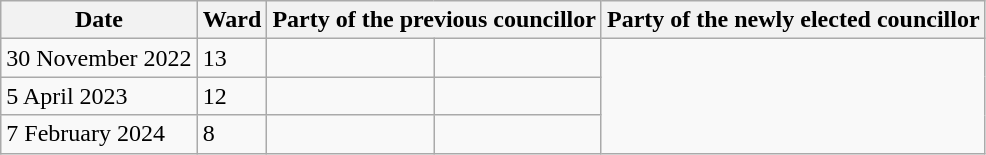<table class="wikitable">
<tr>
<th>Date</th>
<th>Ward</th>
<th colspan=2>Party of the previous councillor</th>
<th colspan=2>Party of the newly elected councillor</th>
</tr>
<tr>
<td>30 November 2022</td>
<td>13</td>
<td></td>
<td></td>
</tr>
<tr>
<td>5 April 2023</td>
<td>12</td>
<td></td>
<td></td>
</tr>
<tr>
<td>7 February 2024</td>
<td>8</td>
<td></td>
<td></td>
</tr>
</table>
